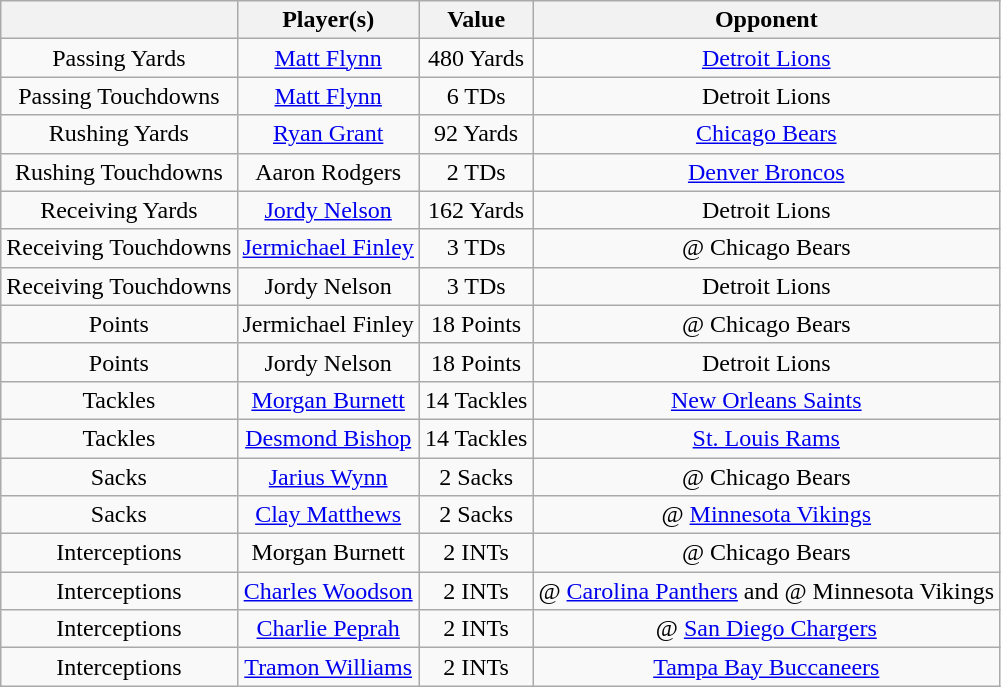<table class="wikitable">
<tr>
<th></th>
<th>Player(s)</th>
<th>Value</th>
<th>Opponent</th>
</tr>
<tr style="background:#ffddoo; text-align:center;">
<td>Passing Yards</td>
<td><a href='#'>Matt Flynn</a></td>
<td>480 Yards</td>
<td><a href='#'>Detroit Lions</a></td>
</tr>
<tr style="background:#ffddoo; text-align:center;">
<td>Passing Touchdowns</td>
<td><a href='#'>Matt Flynn</a></td>
<td>6 TDs</td>
<td>Detroit Lions</td>
</tr>
<tr style="background:#ffddoo; text-align:center;">
<td>Rushing Yards</td>
<td><a href='#'>Ryan Grant</a></td>
<td>92 Yards</td>
<td><a href='#'>Chicago Bears</a></td>
</tr>
<tr style="background:#ffddoo; text-align:center;">
<td>Rushing Touchdowns</td>
<td>Aaron Rodgers</td>
<td>2 TDs</td>
<td><a href='#'>Denver Broncos</a></td>
</tr>
<tr style="background:#ffddoo; text-align:center;">
<td>Receiving Yards</td>
<td><a href='#'>Jordy Nelson</a></td>
<td>162 Yards</td>
<td>Detroit Lions</td>
</tr>
<tr style="background:#ffddoo; text-align:center;">
<td>Receiving Touchdowns</td>
<td><a href='#'>Jermichael Finley</a></td>
<td>3 TDs</td>
<td>@ Chicago Bears</td>
</tr>
<tr style="background:#ffddoo; text-align:center;">
<td>Receiving Touchdowns</td>
<td>Jordy Nelson</td>
<td>3 TDs</td>
<td>Detroit Lions</td>
</tr>
<tr style="background:#ffddoo; text-align:center;">
<td>Points</td>
<td>Jermichael Finley</td>
<td>18 Points</td>
<td>@ Chicago Bears</td>
</tr>
<tr style="background:#ffddoo; text-align:center;">
<td>Points</td>
<td>Jordy Nelson</td>
<td>18 Points</td>
<td>Detroit Lions</td>
</tr>
<tr style="background:#ffddoo; text-align:center;">
<td>Tackles</td>
<td><a href='#'>Morgan Burnett</a></td>
<td>14 Tackles</td>
<td><a href='#'>New Orleans Saints</a></td>
</tr>
<tr style="background:#ffddoo; text-align:center;">
<td>Tackles</td>
<td><a href='#'>Desmond Bishop</a></td>
<td>14 Tackles</td>
<td><a href='#'>St. Louis Rams</a></td>
</tr>
<tr style="background:#ffddoo; text-align:center;">
<td>Sacks</td>
<td><a href='#'>Jarius Wynn</a></td>
<td>2 Sacks</td>
<td>@ Chicago Bears</td>
</tr>
<tr style="background:#ffddoo; text-align:center;">
<td>Sacks</td>
<td><a href='#'>Clay Matthews</a></td>
<td>2 Sacks</td>
<td>@ <a href='#'>Minnesota Vikings</a></td>
</tr>
<tr style="background:#ffddoo; text-align:center;">
<td>Interceptions</td>
<td>Morgan Burnett</td>
<td>2 INTs</td>
<td>@ Chicago Bears</td>
</tr>
<tr style="background:#ffddoo; text-align:center;">
<td>Interceptions</td>
<td><a href='#'>Charles Woodson</a></td>
<td>2 INTs</td>
<td>@ <a href='#'>Carolina Panthers</a> and @ Minnesota Vikings</td>
</tr>
<tr style="background:#ffddoo; text-align:center;">
<td>Interceptions</td>
<td><a href='#'>Charlie Peprah</a></td>
<td>2 INTs</td>
<td>@ <a href='#'>San Diego Chargers</a></td>
</tr>
<tr style="background:#ffddoo; text-align:center;">
<td>Interceptions</td>
<td><a href='#'>Tramon Williams</a></td>
<td>2 INTs</td>
<td><a href='#'>Tampa Bay Buccaneers</a></td>
</tr>
</table>
